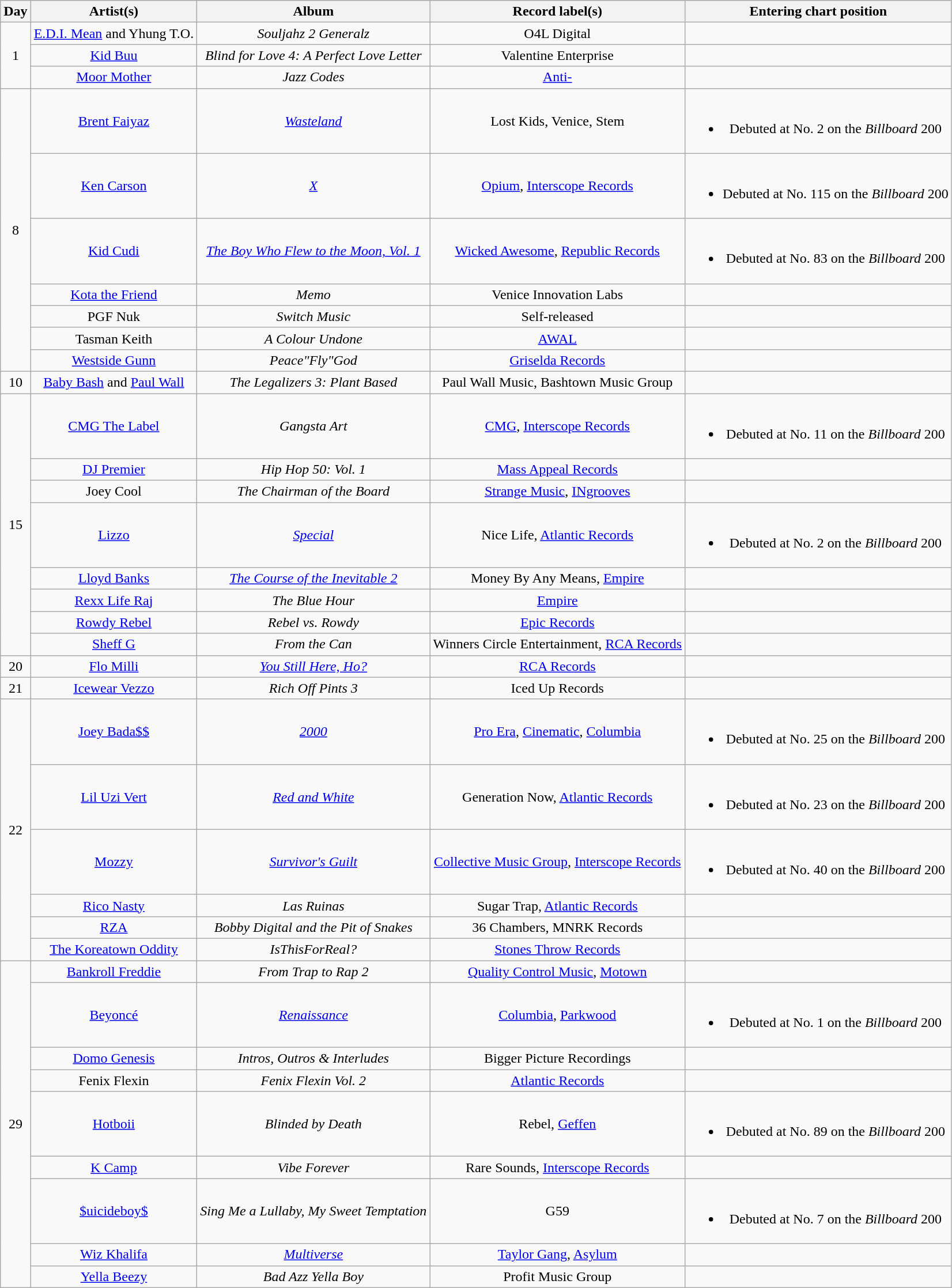<table class="wikitable" style="text-align:center;">
<tr>
<th scope="col">Day</th>
<th scope="col">Artist(s)</th>
<th scope="col">Album</th>
<th scope="col">Record label(s)</th>
<th>Entering chart position</th>
</tr>
<tr>
<td rowspan="3">1</td>
<td><a href='#'>E.D.I. Mean</a> and Yhung T.O.</td>
<td><em>Souljahz 2 Generalz</em></td>
<td>O4L Digital</td>
<td></td>
</tr>
<tr>
<td><a href='#'>Kid Buu</a></td>
<td><em>Blind for Love 4: A Perfect Love Letter</em></td>
<td>Valentine Enterprise</td>
<td></td>
</tr>
<tr>
<td><a href='#'>Moor Mother</a></td>
<td><em>Jazz Codes</em></td>
<td><a href='#'>Anti-</a></td>
<td></td>
</tr>
<tr>
<td rowspan="7">8</td>
<td><a href='#'>Brent Faiyaz</a></td>
<td><em><a href='#'>Wasteland</a></em></td>
<td>Lost Kids, Venice, Stem</td>
<td><br><ul><li>Debuted at No. 2 on the <em>Billboard</em> 200</li></ul></td>
</tr>
<tr>
<td><a href='#'>Ken Carson</a></td>
<td><em><a href='#'>X</a></em></td>
<td><a href='#'>Opium</a>, <a href='#'>Interscope Records</a></td>
<td><br><ul><li>Debuted at No. 115 on the <em>Billboard</em> 200</li></ul></td>
</tr>
<tr>
<td><a href='#'>Kid Cudi</a></td>
<td><em><a href='#'>The Boy Who Flew to the Moon, Vol. 1</a></em></td>
<td><a href='#'>Wicked Awesome</a>, <a href='#'>Republic Records</a></td>
<td><br><ul><li>Debuted at No. 83 on the <em>Billboard</em> 200</li></ul></td>
</tr>
<tr>
<td><a href='#'>Kota the Friend</a></td>
<td><em>Memo</em></td>
<td>Venice Innovation Labs</td>
<td></td>
</tr>
<tr>
<td>PGF Nuk</td>
<td><em>Switch Music</em></td>
<td>Self-released</td>
<td></td>
</tr>
<tr>
<td>Tasman Keith</td>
<td><em>A Colour Undone</em></td>
<td><a href='#'>AWAL</a></td>
<td></td>
</tr>
<tr>
<td><a href='#'>Westside Gunn</a></td>
<td><em>Peace"Fly"God</em></td>
<td><a href='#'>Griselda Records</a></td>
<td></td>
</tr>
<tr>
<td>10</td>
<td><a href='#'>Baby Bash</a> and <a href='#'>Paul Wall</a></td>
<td><em>The Legalizers 3: Plant Based</em></td>
<td>Paul Wall Music, Bashtown Music Group</td>
<td></td>
</tr>
<tr>
<td rowspan="8">15</td>
<td><a href='#'>CMG The Label</a></td>
<td><em> Gangsta Art</em></td>
<td><a href='#'>CMG</a>, <a href='#'>Interscope Records</a></td>
<td><br><ul><li>Debuted at No. 11 on the <em>Billboard</em> 200</li></ul></td>
</tr>
<tr>
<td><a href='#'>DJ Premier</a></td>
<td><em>Hip Hop 50: Vol. 1</em></td>
<td><a href='#'>Mass Appeal Records</a></td>
<td></td>
</tr>
<tr>
<td>Joey Cool</td>
<td><em>The Chairman of the Board</em></td>
<td><a href='#'>Strange Music</a>, <a href='#'>INgrooves</a></td>
<td></td>
</tr>
<tr>
<td><a href='#'>Lizzo</a></td>
<td><em><a href='#'>Special</a></em></td>
<td>Nice Life, <a href='#'>Atlantic Records</a></td>
<td><br><ul><li>Debuted at No. 2 on the <em>Billboard</em> 200</li></ul></td>
</tr>
<tr>
<td><a href='#'>Lloyd Banks</a></td>
<td><em><a href='#'>The Course of the Inevitable 2</a></em></td>
<td>Money By Any Means, <a href='#'>Empire</a></td>
<td></td>
</tr>
<tr>
<td><a href='#'>Rexx Life Raj</a></td>
<td><em>The Blue Hour</em></td>
<td><a href='#'>Empire</a></td>
<td></td>
</tr>
<tr>
<td><a href='#'>Rowdy Rebel</a></td>
<td><em>Rebel vs. Rowdy</em></td>
<td><a href='#'>Epic Records</a></td>
<td></td>
</tr>
<tr>
<td><a href='#'>Sheff G</a></td>
<td><em>From the Can</em></td>
<td>Winners Circle Entertainment, <a href='#'>RCA Records</a></td>
<td></td>
</tr>
<tr>
<td>20</td>
<td><a href='#'>Flo Milli</a></td>
<td><em><a href='#'>You Still Here, Ho?</a></em></td>
<td><a href='#'>RCA Records</a></td>
<td></td>
</tr>
<tr>
<td>21</td>
<td><a href='#'>Icewear Vezzo</a></td>
<td><em>Rich Off Pints 3</em></td>
<td>Iced Up Records</td>
<td></td>
</tr>
<tr>
<td rowspan="6">22</td>
<td><a href='#'>Joey Bada$$</a></td>
<td><em><a href='#'>2000</a></em></td>
<td><a href='#'>Pro Era</a>, <a href='#'>Cinematic</a>, <a href='#'>Columbia</a></td>
<td><br><ul><li>Debuted at No. 25 on the <em>Billboard</em> 200</li></ul></td>
</tr>
<tr>
<td><a href='#'>Lil Uzi Vert</a></td>
<td><em><a href='#'>Red and White</a></em></td>
<td>Generation Now, <a href='#'>Atlantic Records</a></td>
<td><br><ul><li>Debuted at No. 23 on the <em>Billboard</em> 200</li></ul></td>
</tr>
<tr>
<td><a href='#'>Mozzy</a></td>
<td><em><a href='#'>Survivor's Guilt</a></em></td>
<td><a href='#'>Collective Music Group</a>, <a href='#'>Interscope Records</a></td>
<td><br><ul><li>Debuted at No. 40 on the <em>Billboard</em> 200</li></ul></td>
</tr>
<tr>
<td><a href='#'>Rico Nasty</a></td>
<td><em>Las Ruinas</em></td>
<td>Sugar Trap, <a href='#'>Atlantic Records</a></td>
<td></td>
</tr>
<tr>
<td><a href='#'>RZA</a></td>
<td><em>Bobby Digital and the Pit of Snakes</em></td>
<td>36 Chambers, MNRK Records</td>
<td></td>
</tr>
<tr>
<td><a href='#'>The Koreatown Oddity</a></td>
<td><em>IsThisForReal?</em></td>
<td><a href='#'>Stones Throw Records</a></td>
<td></td>
</tr>
<tr>
<td rowspan="9">29</td>
<td><a href='#'>Bankroll Freddie</a></td>
<td><em>From Trap to Rap 2</em></td>
<td><a href='#'>Quality Control Music</a>, <a href='#'>Motown</a></td>
<td></td>
</tr>
<tr>
<td><a href='#'>Beyoncé</a></td>
<td><em><a href='#'>Renaissance</a></em></td>
<td><a href='#'>Columbia</a>, <a href='#'>Parkwood</a></td>
<td><br><ul><li>Debuted at No. 1 on the <em>Billboard</em> 200</li></ul></td>
</tr>
<tr>
<td><a href='#'>Domo Genesis</a></td>
<td><em>Intros, Outros & Interludes</em></td>
<td>Bigger Picture Recordings</td>
<td></td>
</tr>
<tr>
<td>Fenix Flexin</td>
<td><em>Fenix Flexin Vol. 2</em></td>
<td><a href='#'>Atlantic Records</a></td>
<td></td>
</tr>
<tr>
<td><a href='#'>Hotboii</a></td>
<td><em>Blinded by Death</em></td>
<td>Rebel, <a href='#'>Geffen</a></td>
<td><br><ul><li>Debuted at No. 89 on the <em>Billboard</em> 200</li></ul></td>
</tr>
<tr>
<td><a href='#'>K Camp</a></td>
<td><em>Vibe Forever</em></td>
<td>Rare Sounds, <a href='#'>Interscope Records</a></td>
<td></td>
</tr>
<tr>
<td><a href='#'>$uicideboy$</a></td>
<td><em>Sing Me a Lullaby, My Sweet Temptation</em></td>
<td>G59</td>
<td><br><ul><li>Debuted at No. 7 on the <em>Billboard</em> 200</li></ul></td>
</tr>
<tr>
<td><a href='#'>Wiz Khalifa</a></td>
<td><em><a href='#'>Multiverse</a></em></td>
<td><a href='#'>Taylor Gang</a>, <a href='#'>Asylum</a></td>
<td></td>
</tr>
<tr>
<td><a href='#'>Yella Beezy</a></td>
<td><em>Bad Azz Yella Boy</em></td>
<td>Profit Music Group</td>
<td></td>
</tr>
</table>
